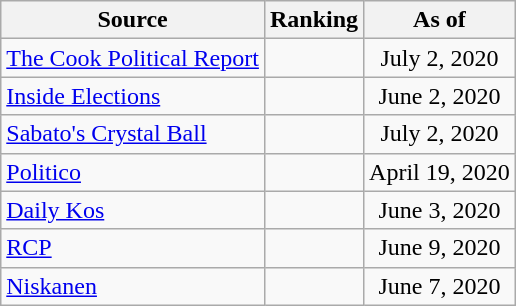<table class="wikitable" style="text-align:center">
<tr>
<th>Source</th>
<th>Ranking</th>
<th>As of</th>
</tr>
<tr>
<td align=left><a href='#'>The Cook Political Report</a></td>
<td></td>
<td>July 2, 2020</td>
</tr>
<tr>
<td align=left><a href='#'>Inside Elections</a></td>
<td></td>
<td>June 2, 2020</td>
</tr>
<tr>
<td align=left><a href='#'>Sabato's Crystal Ball</a></td>
<td></td>
<td>July 2, 2020</td>
</tr>
<tr>
<td align="left"><a href='#'>Politico</a></td>
<td></td>
<td>April 19, 2020</td>
</tr>
<tr>
<td align="left"><a href='#'>Daily Kos</a></td>
<td></td>
<td>June 3, 2020</td>
</tr>
<tr>
<td align="left"><a href='#'>RCP</a></td>
<td></td>
<td>June 9, 2020</td>
</tr>
<tr>
<td align="left"><a href='#'>Niskanen</a></td>
<td></td>
<td>June 7, 2020</td>
</tr>
</table>
